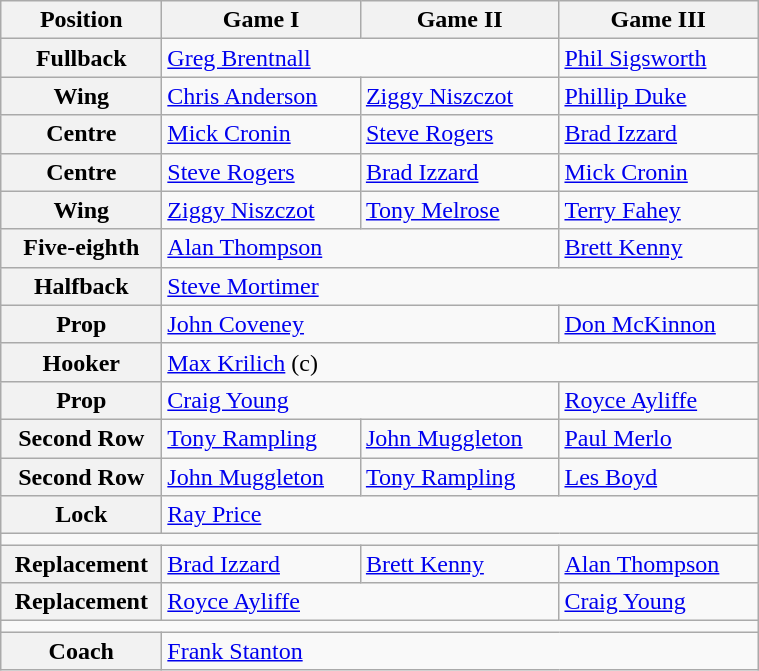<table class="wikitable">
<tr>
<th width="100">Position</th>
<th width="125">Game I</th>
<th width="125">Game II</th>
<th width="125">Game III</th>
</tr>
<tr>
<th>Fullback</th>
<td colspan="2"> <a href='#'>Greg Brentnall</a></td>
<td colspan="1"> <a href='#'>Phil Sigsworth</a></td>
</tr>
<tr>
<th>Wing</th>
<td colspan="1"> <a href='#'>Chris Anderson</a></td>
<td colspan="1"> <a href='#'>Ziggy Niszczot</a></td>
<td colspan="1"> <a href='#'>Phillip Duke</a></td>
</tr>
<tr>
<th>Centre</th>
<td colspan="1"> <a href='#'>Mick Cronin</a></td>
<td colspan="1"> <a href='#'>Steve Rogers</a></td>
<td colspan="1"> <a href='#'>Brad Izzard</a></td>
</tr>
<tr>
<th>Centre</th>
<td colspan="1"> <a href='#'>Steve Rogers</a></td>
<td colspan="1"> <a href='#'>Brad Izzard</a></td>
<td colspan="1"> <a href='#'>Mick Cronin</a></td>
</tr>
<tr>
<th>Wing</th>
<td colspan="1"> <a href='#'>Ziggy Niszczot</a></td>
<td colspan="1"> <a href='#'>Tony Melrose</a></td>
<td colspan="1"> <a href='#'>Terry Fahey</a></td>
</tr>
<tr>
<th>Five-eighth</th>
<td colspan="2"> <a href='#'>Alan Thompson</a></td>
<td colspan="1"> <a href='#'>Brett Kenny</a></td>
</tr>
<tr>
<th>Halfback</th>
<td colspan="3"> <a href='#'>Steve Mortimer</a></td>
</tr>
<tr>
<th>Prop</th>
<td colspan="2"> <a href='#'>John Coveney</a></td>
<td colspan="1"> <a href='#'>Don McKinnon</a></td>
</tr>
<tr>
<th>Hooker</th>
<td colspan="3"> <a href='#'>Max Krilich</a> (c)</td>
</tr>
<tr>
<th>Prop</th>
<td colspan="2"> <a href='#'>Craig Young</a></td>
<td colspan="1"> <a href='#'>Royce Ayliffe</a></td>
</tr>
<tr>
<th>Second Row</th>
<td colspan="1"> <a href='#'>Tony Rampling</a></td>
<td colspan="1"> <a href='#'>John Muggleton</a></td>
<td colspan="1"> <a href='#'>Paul Merlo</a></td>
</tr>
<tr>
<th>Second Row</th>
<td colspan="1"> <a href='#'>John Muggleton</a></td>
<td colspan="1"> <a href='#'>Tony Rampling</a></td>
<td colspan="1"> <a href='#'>Les Boyd</a></td>
</tr>
<tr>
<th>Lock</th>
<td colspan="3"> <a href='#'>Ray Price</a></td>
</tr>
<tr>
<td colspan="4"></td>
</tr>
<tr>
<th>Replacement</th>
<td colspan="1"> <a href='#'>Brad Izzard</a></td>
<td colspan="1"> <a href='#'>Brett Kenny</a></td>
<td colspan="1"> <a href='#'>Alan Thompson</a></td>
</tr>
<tr>
<th>Replacement</th>
<td colspan="2"> <a href='#'>Royce Ayliffe</a></td>
<td colspan="1"> <a href='#'>Craig Young</a></td>
</tr>
<tr>
<td colspan="4"></td>
</tr>
<tr>
<th>Coach</th>
<td colspan="6"> <a href='#'>Frank Stanton</a></td>
</tr>
</table>
